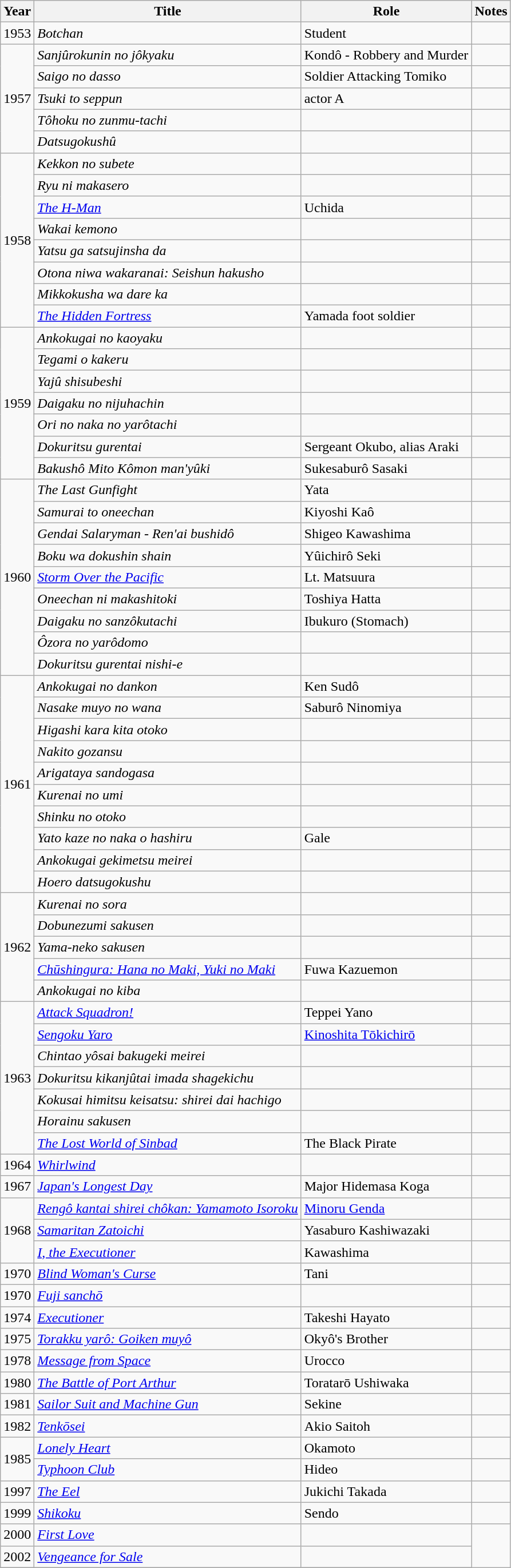<table class="wikitable sortable">
<tr>
<th>Year</th>
<th>Title</th>
<th>Role</th>
<th class="unsortable">Notes</th>
</tr>
<tr>
<td>1953</td>
<td><em>Botchan</em></td>
<td>Student</td>
<td></td>
</tr>
<tr>
<td rowspan="5">1957</td>
<td><em>Sanjûrokunin no jôkyaku</em></td>
<td>Kondô - Robbery and Murder</td>
<td></td>
</tr>
<tr>
<td><em>Saigo no dasso</em></td>
<td>Soldier Attacking Tomiko</td>
<td></td>
</tr>
<tr>
<td><em>Tsuki to seppun</em></td>
<td>actor A</td>
<td></td>
</tr>
<tr>
<td><em>Tôhoku no zunmu-tachi</em></td>
<td></td>
<td></td>
</tr>
<tr>
<td><em>Datsugokushû</em></td>
<td></td>
<td></td>
</tr>
<tr>
<td rowspan="8">1958</td>
<td><em>Kekkon no subete</em></td>
<td></td>
<td></td>
</tr>
<tr>
<td><em>Ryu ni makasero</em></td>
<td></td>
<td></td>
</tr>
<tr>
<td><em><a href='#'>The H-Man</a></em></td>
<td>Uchida</td>
<td></td>
</tr>
<tr>
<td><em>Wakai kemono</em></td>
<td></td>
<td></td>
</tr>
<tr>
<td><em>Yatsu ga satsujinsha da</em></td>
<td></td>
<td></td>
</tr>
<tr>
<td><em>Otona niwa wakaranai: Seishun hakusho</em></td>
<td></td>
<td></td>
</tr>
<tr>
<td><em>Mikkokusha wa dare ka</em></td>
<td></td>
<td></td>
</tr>
<tr>
<td><em><a href='#'>The Hidden Fortress</a></em></td>
<td>Yamada foot soldier</td>
<td></td>
</tr>
<tr>
<td rowspan="7">1959</td>
<td><em>Ankokugai no kaoyaku</em></td>
<td></td>
<td></td>
</tr>
<tr>
<td><em>Tegami o kakeru</em></td>
<td></td>
<td></td>
</tr>
<tr>
<td><em>Yajû shisubeshi</em></td>
<td></td>
<td></td>
</tr>
<tr>
<td><em>Daigaku no nijuhachin</em></td>
<td></td>
<td></td>
</tr>
<tr>
<td><em>Ori no naka no yarôtachi</em></td>
<td></td>
<td></td>
</tr>
<tr>
<td><em>Dokuritsu gurentai</em></td>
<td>Sergeant Okubo, alias Araki</td>
<td></td>
</tr>
<tr>
<td><em>Bakushô Mito Kômon man'yûki</em></td>
<td>Sukesaburô Sasaki</td>
<td></td>
</tr>
<tr>
<td rowspan="9">1960</td>
<td><em>The Last Gunfight</em></td>
<td>Yata</td>
<td></td>
</tr>
<tr>
<td><em>Samurai to oneechan</em></td>
<td>Kiyoshi Kaô</td>
<td></td>
</tr>
<tr>
<td><em>Gendai Salaryman - Ren'ai bushidô</em></td>
<td>Shigeo Kawashima</td>
<td></td>
</tr>
<tr>
<td><em>Boku wa dokushin shain</em></td>
<td>Yûichirô Seki</td>
<td></td>
</tr>
<tr>
<td><em><a href='#'>Storm Over the Pacific</a></em></td>
<td>Lt. Matsuura</td>
<td></td>
</tr>
<tr>
<td><em>Oneechan ni makashitoki</em></td>
<td>Toshiya Hatta</td>
<td></td>
</tr>
<tr>
<td><em>Daigaku no sanzôkutachi</em></td>
<td>Ibukuro (Stomach)</td>
<td></td>
</tr>
<tr>
<td><em>Ôzora no yarôdomo</em></td>
<td></td>
<td></td>
</tr>
<tr>
<td><em>Dokuritsu gurentai nishi-e</em></td>
<td></td>
<td></td>
</tr>
<tr>
<td rowspan="10">1961</td>
<td><em>Ankokugai no dankon</em></td>
<td>Ken Sudô</td>
<td></td>
</tr>
<tr>
<td><em>Nasake muyo no wana</em></td>
<td>Saburô Ninomiya</td>
<td></td>
</tr>
<tr>
<td><em>Higashi kara kita otoko</em></td>
<td></td>
<td></td>
</tr>
<tr>
<td><em>Nakito gozansu</em></td>
<td></td>
<td></td>
</tr>
<tr>
<td><em>Arigataya sandogasa</em></td>
<td></td>
<td></td>
</tr>
<tr>
<td><em>Kurenai no umi</em></td>
<td></td>
<td></td>
</tr>
<tr>
<td><em>Shinku no otoko</em></td>
<td></td>
<td></td>
</tr>
<tr>
<td><em>Yato kaze no naka o hashiru</em></td>
<td>Gale</td>
<td></td>
</tr>
<tr>
<td><em>Ankokugai gekimetsu meirei</em></td>
<td></td>
<td></td>
</tr>
<tr>
<td><em>Hoero datsugokushu</em></td>
<td></td>
<td></td>
</tr>
<tr>
<td rowspan="5">1962</td>
<td><em>Kurenai no sora</em></td>
<td></td>
<td></td>
</tr>
<tr>
<td><em>Dobunezumi sakusen</em></td>
<td></td>
<td></td>
</tr>
<tr>
<td><em>Yama-neko sakusen</em></td>
<td></td>
<td></td>
</tr>
<tr>
<td><em><a href='#'>Chūshingura: Hana no Maki, Yuki no Maki</a></em></td>
<td>Fuwa Kazuemon</td>
<td></td>
</tr>
<tr>
<td><em>Ankokugai no kiba</em></td>
<td></td>
<td></td>
</tr>
<tr>
<td rowspan="7">1963</td>
<td><em><a href='#'>Attack Squadron!</a></em></td>
<td>Teppei Yano</td>
<td></td>
</tr>
<tr>
<td><em><a href='#'>Sengoku Yaro</a></em></td>
<td><a href='#'>Kinoshita Tōkichirō</a></td>
<td></td>
</tr>
<tr>
<td><em>Chintao yôsai bakugeki meirei</em></td>
<td></td>
<td></td>
</tr>
<tr>
<td><em>Dokuritsu kikanjûtai imada shagekichu</em></td>
<td></td>
<td></td>
</tr>
<tr>
<td><em>Kokusai himitsu keisatsu: shirei dai hachigo</em></td>
<td></td>
<td></td>
</tr>
<tr>
<td><em>Horainu sakusen</em></td>
<td></td>
<td></td>
</tr>
<tr>
<td><em><a href='#'>The Lost World of Sinbad</a></em></td>
<td>The Black Pirate</td>
<td></td>
</tr>
<tr>
<td>1964</td>
<td><em><a href='#'>Whirlwind</a></em></td>
<td></td>
<td></td>
</tr>
<tr>
<td>1967</td>
<td><em><a href='#'>Japan's Longest Day</a></em></td>
<td>Major Hidemasa Koga</td>
<td></td>
</tr>
<tr>
<td rowspan="3">1968</td>
<td><em><a href='#'>Rengô kantai shirei chôkan: Yamamoto Isoroku</a></em></td>
<td><a href='#'>Minoru Genda</a></td>
<td></td>
</tr>
<tr>
<td><em><a href='#'>Samaritan Zatoichi</a></em></td>
<td>Yasaburo Kashiwazaki</td>
<td></td>
</tr>
<tr>
<td><em><a href='#'>I, the Executioner</a></em></td>
<td>Kawashima</td>
<td></td>
</tr>
<tr>
<td>1970</td>
<td><em><a href='#'>Blind Woman's Curse</a></em></td>
<td>Tani</td>
<td></td>
</tr>
<tr>
<td>1970</td>
<td><em><a href='#'>Fuji sanchō</a></em></td>
<td></td>
<td></td>
</tr>
<tr>
<td>1974</td>
<td><em><a href='#'>Executioner</a></em></td>
<td>Takeshi Hayato</td>
<td></td>
</tr>
<tr>
<td>1975</td>
<td><em><a href='#'>Torakku yarô: Goiken muyô</a></em></td>
<td>Okyô's Brother</td>
<td></td>
</tr>
<tr>
<td>1978</td>
<td><em><a href='#'>Message from Space</a></em></td>
<td>Urocco</td>
<td></td>
</tr>
<tr>
<td>1980</td>
<td><em><a href='#'>The Battle of Port Arthur</a></em></td>
<td>Toratarō Ushiwaka</td>
<td></td>
</tr>
<tr>
<td>1981</td>
<td><em><a href='#'>Sailor Suit and Machine Gun</a></em></td>
<td>Sekine</td>
<td></td>
</tr>
<tr>
<td>1982</td>
<td><em><a href='#'>Tenkōsei</a></em></td>
<td>Akio Saitoh</td>
<td></td>
</tr>
<tr>
<td rowspan="2">1985</td>
<td><em><a href='#'>Lonely Heart</a></em></td>
<td>Okamoto</td>
<td></td>
</tr>
<tr>
<td><em><a href='#'>Typhoon Club</a></em></td>
<td>Hideo</td>
<td></td>
</tr>
<tr>
<td>1997</td>
<td><em><a href='#'>The Eel</a></em></td>
<td>Jukichi Takada</td>
<td></td>
</tr>
<tr>
<td>1999</td>
<td><em><a href='#'>Shikoku</a></em></td>
<td>Sendo</td>
<td></td>
</tr>
<tr>
<td>2000</td>
<td><em><a href='#'>First Love</a></em></td>
<td></td>
</tr>
<tr>
<td>2002</td>
<td><em><a href='#'>Vengeance for Sale</a></em></td>
<td></td>
</tr>
<tr>
</tr>
</table>
